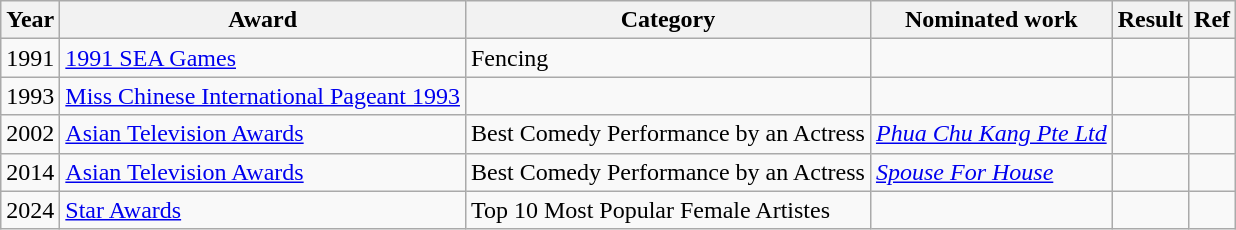<table class="wikitable sortable">
<tr>
<th>Year</th>
<th>Award</th>
<th>Category</th>
<th>Nominated work</th>
<th>Result</th>
<th class="unsortable">Ref</th>
</tr>
<tr>
<td rowspan=1>1991</td>
<td><a href='#'>1991 SEA Games</a></td>
<td>Fencing</td>
<td></td>
<td></td>
<td></td>
</tr>
<tr>
<td rowspan=1>1993</td>
<td><a href='#'>Miss Chinese International Pageant 1993</a></td>
<td></td>
<td></td>
<td></td>
<td></td>
</tr>
<tr>
<td rowspan=1>2002</td>
<td><a href='#'>Asian Television Awards</a></td>
<td>Best Comedy Performance by an Actress</td>
<td><em><a href='#'>Phua Chu Kang Pte Ltd</a></em></td>
<td></td>
<td></td>
</tr>
<tr>
<td rowspan=1>2014</td>
<td><a href='#'>Asian Television Awards</a></td>
<td>Best Comedy Performance by an Actress</td>
<td><em><a href='#'>Spouse For House</a></em></td>
<td></td>
<td></td>
</tr>
<tr>
<td rowspan=1>2024</td>
<td><a href='#'>Star Awards</a></td>
<td>Top 10 Most Popular Female Artistes</td>
<td></td>
<td></td>
<td></td>
</tr>
</table>
